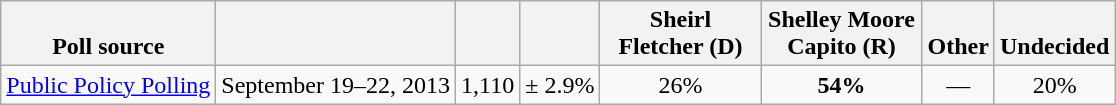<table class="wikitable" style="text-align:center">
<tr valign= bottom>
<th>Poll source</th>
<th></th>
<th></th>
<th></th>
<th style="width:100px;">Sheirl<br>Fletcher (D)</th>
<th style="width:100px;">Shelley Moore<br>Capito (R)</th>
<th>Other</th>
<th>Undecided</th>
</tr>
<tr>
<td align=left><a href='#'>Public Policy Polling</a></td>
<td>September 19–22, 2013</td>
<td>1,110</td>
<td>± 2.9%</td>
<td>26%</td>
<td><strong>54%</strong></td>
<td>—</td>
<td>20%</td>
</tr>
</table>
